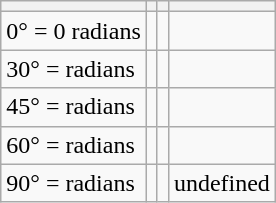<table class="wikitable">
<tr>
<th></th>
<th></th>
<th></th>
<th></th>
</tr>
<tr>
<td style="text-align: right;">0° = 0 radians</td>
<td></td>
<td></td>
<td></td>
</tr>
<tr>
<td>30° =  radians</td>
<td></td>
<td></td>
<td></td>
</tr>
<tr>
<td>45° =  radians</td>
<td></td>
<td></td>
<td></td>
</tr>
<tr>
<td>60° =  radians</td>
<td></td>
<td></td>
<td></td>
</tr>
<tr>
<td>90° =  radians</td>
<td></td>
<td></td>
<td> undefined</td>
</tr>
</table>
